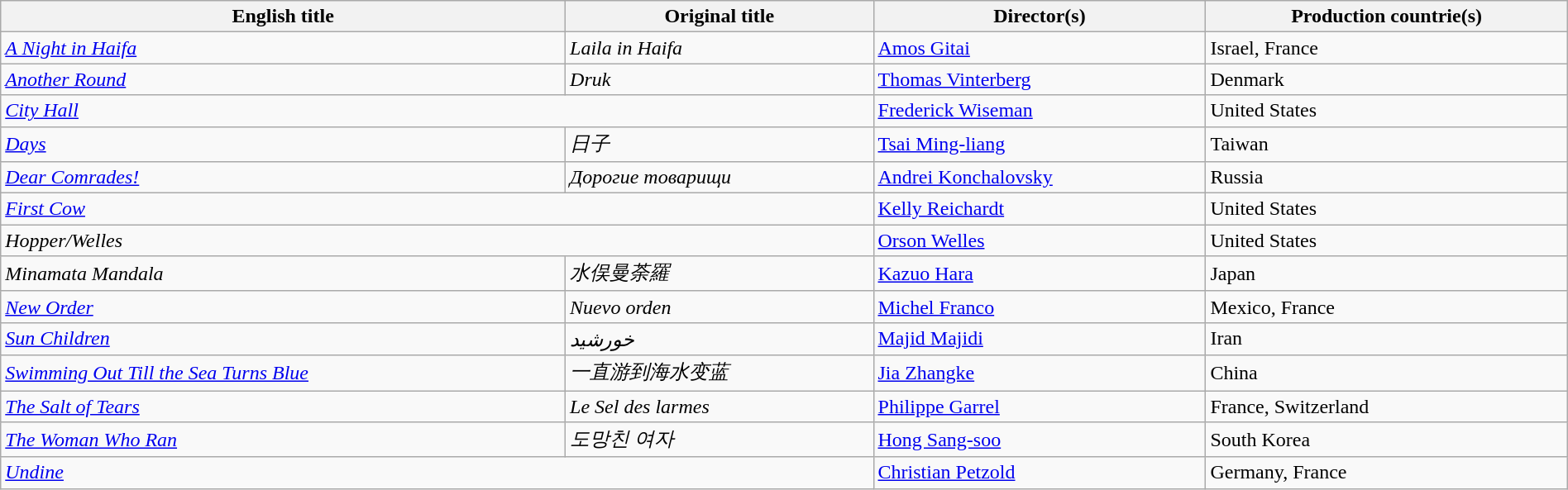<table class="sortable wikitable" style="width:100%; margin-bottom:4px" cellpadding="5">
<tr>
<th scope="col">English title</th>
<th scope="col">Original title</th>
<th scope="col">Director(s)</th>
<th scope="col">Production countrie(s)</th>
</tr>
<tr>
<td><em><a href='#'>A Night in Haifa</a></em></td>
<td><em>Laila in Haifa</em></td>
<td><a href='#'>Amos Gitai</a></td>
<td>Israel, France</td>
</tr>
<tr>
<td><em><a href='#'>Another Round</a></em></td>
<td><em>Druk</em></td>
<td><a href='#'>Thomas Vinterberg</a></td>
<td>Denmark</td>
</tr>
<tr>
<td colspan="2"><em><a href='#'>City Hall</a></em></td>
<td><a href='#'>Frederick Wiseman</a></td>
<td>United States</td>
</tr>
<tr>
<td><em><a href='#'>Days</a></em></td>
<td><em>日子</em></td>
<td><a href='#'>Tsai Ming-liang</a></td>
<td>Taiwan</td>
</tr>
<tr>
<td><em><a href='#'>Dear Comrades!</a></em></td>
<td><em>Дорогие товарищи</em></td>
<td><a href='#'>Andrei Konchalovsky</a></td>
<td>Russia</td>
</tr>
<tr>
<td colspan="2"><em><a href='#'>First Cow</a></em></td>
<td><a href='#'>Kelly Reichardt</a></td>
<td>United States</td>
</tr>
<tr>
<td colspan="2"><em>Hopper/Welles</em></td>
<td><a href='#'>Orson Welles</a></td>
<td>United States</td>
</tr>
<tr>
<td><em>Minamata Mandala</em></td>
<td><em>水俣曼荼羅</em></td>
<td><a href='#'>Kazuo Hara</a></td>
<td>Japan</td>
</tr>
<tr>
<td><em><a href='#'>New Order</a></em></td>
<td><em>Nuevo orden</em></td>
<td><a href='#'>Michel Franco</a></td>
<td>Mexico, France</td>
</tr>
<tr>
<td><em><a href='#'>Sun Children</a></em></td>
<td><em>خورشید</em></td>
<td><a href='#'>Majid Majidi</a></td>
<td>Iran</td>
</tr>
<tr>
<td><em><a href='#'>Swimming Out Till the Sea Turns Blue</a></em></td>
<td><em>一直游到海水变蓝</em></td>
<td><a href='#'>Jia Zhangke</a></td>
<td>China</td>
</tr>
<tr>
<td><em><a href='#'>The Salt of Tears</a></em></td>
<td><em>Le Sel des larmes</em></td>
<td><a href='#'>Philippe Garrel</a></td>
<td>France, Switzerland</td>
</tr>
<tr>
<td><em><a href='#'>The Woman Who Ran</a></em></td>
<td><em>도망친 여자</em></td>
<td><a href='#'>Hong Sang-soo</a></td>
<td>South Korea</td>
</tr>
<tr>
<td colspan="2"><em><a href='#'>Undine</a></em></td>
<td><a href='#'>Christian Petzold</a></td>
<td>Germany, France</td>
</tr>
</table>
